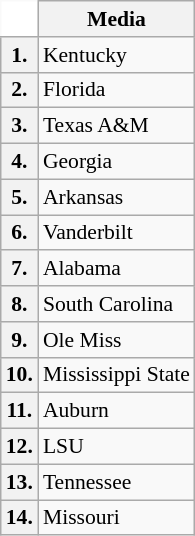<table class="wikitable" style="white-space:nowrap; font-size:90%;">
<tr>
<td ! colspan=1 style="background:white; border-top-style:hidden; border-left-style:hidden;"></td>
<th>Media</th>
</tr>
<tr>
<th>1.</th>
<td>Kentucky</td>
</tr>
<tr>
<th>2.</th>
<td>Florida</td>
</tr>
<tr>
<th>3.</th>
<td>Texas A&M</td>
</tr>
<tr>
<th>4.</th>
<td>Georgia</td>
</tr>
<tr>
<th>5.</th>
<td>Arkansas</td>
</tr>
<tr>
<th>6.</th>
<td>Vanderbilt</td>
</tr>
<tr>
<th>7.</th>
<td>Alabama</td>
</tr>
<tr>
<th>8.</th>
<td>South Carolina</td>
</tr>
<tr>
<th>9.</th>
<td>Ole Miss</td>
</tr>
<tr>
<th>10.</th>
<td>Mississippi State</td>
</tr>
<tr>
<th>11.</th>
<td>Auburn</td>
</tr>
<tr>
<th>12.</th>
<td>LSU</td>
</tr>
<tr>
<th>13.</th>
<td>Tennessee</td>
</tr>
<tr>
<th>14.</th>
<td>Missouri</td>
</tr>
</table>
